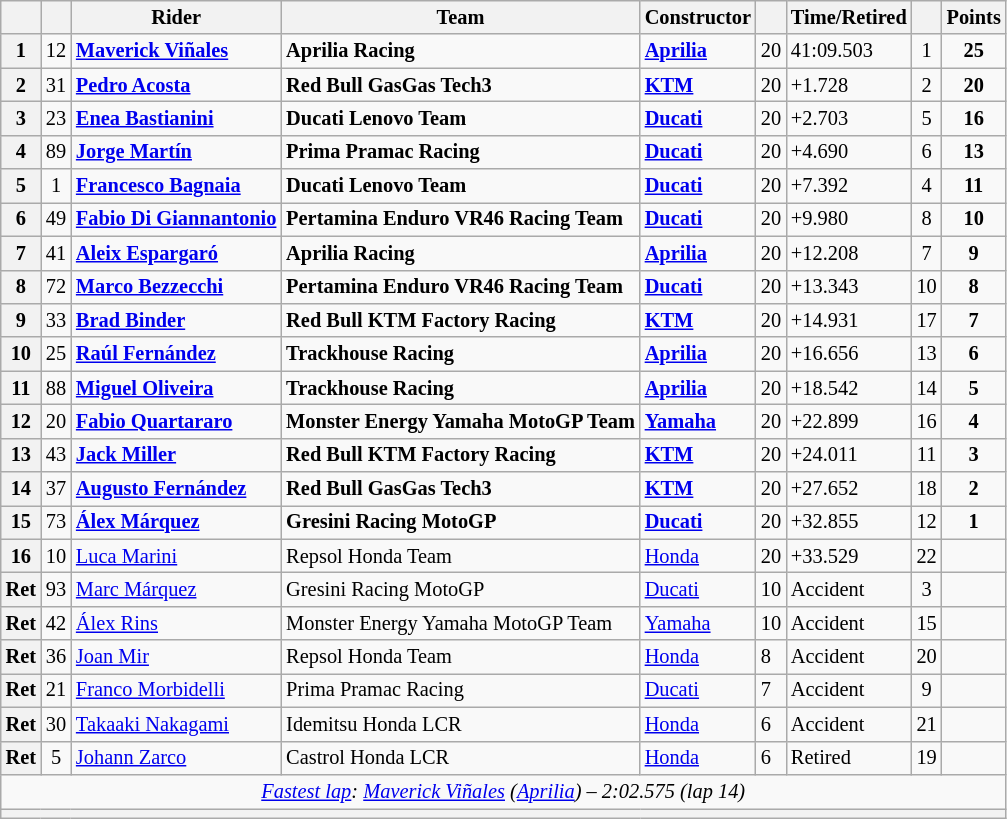<table class="wikitable sortable" style="font-size: 85%;">
<tr>
<th scope="col"></th>
<th scope="col"></th>
<th scope="col">Rider</th>
<th scope="col">Team</th>
<th scope="col">Constructor</th>
<th scope="col" class="unsortable"></th>
<th scope="col" class="unsortable">Time/Retired</th>
<th scope="col"></th>
<th scope="col">Points</th>
</tr>
<tr>
<th scope="row">1</th>
<td align="center">12</td>
<td data-sort-value="vin"> <strong><a href='#'>Maverick Viñales</a></strong></td>
<td><strong>Aprilia Racing</strong></td>
<td><strong><a href='#'>Aprilia</a></strong></td>
<td>20</td>
<td>41:09.503</td>
<td align="center">1</td>
<td align="center"><strong>25</strong></td>
</tr>
<tr>
<th scope="row">2</th>
<td align="center">31</td>
<td data-sort-value="aco"> <strong><a href='#'>Pedro Acosta</a></strong></td>
<td><strong>Red Bull GasGas Tech3</strong></td>
<td><strong><a href='#'>KTM</a></strong></td>
<td>20</td>
<td>+1.728</td>
<td align="center">2</td>
<td align="center"><strong>20</strong></td>
</tr>
<tr>
<th scope="row">3</th>
<td align="center">23</td>
<td data-sort-value="bas"> <strong><a href='#'>Enea Bastianini</a></strong></td>
<td><strong>Ducati Lenovo Team</strong></td>
<td><strong><a href='#'>Ducati</a></strong></td>
<td>20</td>
<td>+2.703</td>
<td align="center">5</td>
<td align="center"><strong>16</strong></td>
</tr>
<tr>
<th scope="row">4</th>
<td align="center">89</td>
<td data-sort-value="mart"> <strong><a href='#'>Jorge Martín</a></strong></td>
<td><strong>Prima Pramac Racing</strong></td>
<td><strong><a href='#'>Ducati</a></strong></td>
<td>20</td>
<td>+4.690</td>
<td align="center">6</td>
<td align="center"><strong>13</strong></td>
</tr>
<tr>
<th scope="row">5</th>
<td align="center">1</td>
<td data-sort-value="bag"> <strong><a href='#'>Francesco Bagnaia</a></strong></td>
<td><strong>Ducati Lenovo Team</strong></td>
<td><strong><a href='#'>Ducati</a></strong></td>
<td>20</td>
<td>+7.392</td>
<td align="center">4</td>
<td align="center"><strong>11</strong></td>
</tr>
<tr>
<th scope="row">6</th>
<td align="center">49</td>
<td data-sort-value="dig"> <strong><a href='#'>Fabio Di Giannantonio</a></strong></td>
<td><strong>Pertamina Enduro VR46 Racing Team</strong></td>
<td><strong><a href='#'>Ducati</a></strong></td>
<td>20</td>
<td>+9.980</td>
<td align="center">8</td>
<td align="center"><strong>10</strong></td>
</tr>
<tr>
<th scope="row">7</th>
<td align="center">41</td>
<td data-sort-value="esp"> <strong><a href='#'>Aleix Espargaró</a></strong></td>
<td><strong>Aprilia Racing</strong></td>
<td><strong><a href='#'>Aprilia</a></strong></td>
<td>20</td>
<td>+12.208</td>
<td align="center">7</td>
<td align="center"><strong>9</strong></td>
</tr>
<tr>
<th scope="row">8</th>
<td align="center">72</td>
<td data-sort-value="bez"> <strong><a href='#'>Marco Bezzecchi</a></strong></td>
<td><strong>Pertamina Enduro VR46 Racing Team</strong></td>
<td><strong><a href='#'>Ducati</a></strong></td>
<td>20</td>
<td>+13.343</td>
<td align="center">10</td>
<td align="center"><strong>8</strong></td>
</tr>
<tr>
<th scope="row">9</th>
<td align="center">33</td>
<td data-sort-value="bin"> <strong><a href='#'>Brad Binder</a></strong></td>
<td><strong>Red Bull KTM Factory Racing</strong></td>
<td><strong><a href='#'>KTM</a></strong></td>
<td>20</td>
<td>+14.931</td>
<td align="center">17</td>
<td align="center"><strong>7</strong></td>
</tr>
<tr>
<th scope="row">10</th>
<td align="center">25</td>
<td data-sort-value="ferr"> <strong><a href='#'>Raúl Fernández</a></strong></td>
<td><strong>Trackhouse Racing</strong></td>
<td><strong><a href='#'>Aprilia</a></strong></td>
<td>20</td>
<td>+16.656</td>
<td align="center">13</td>
<td align="center"><strong>6</strong></td>
</tr>
<tr>
<th scope="row">11</th>
<td align="center">88</td>
<td data-sort-value="oli"> <strong><a href='#'>Miguel Oliveira</a></strong></td>
<td><strong>Trackhouse Racing</strong></td>
<td><strong><a href='#'>Aprilia</a></strong></td>
<td>20</td>
<td>+18.542</td>
<td align="center">14</td>
<td align="center"><strong>5</strong></td>
</tr>
<tr>
<th scope="row">12</th>
<td align="center">20</td>
<td data-sort-value="qua"> <strong><a href='#'>Fabio Quartararo</a></strong></td>
<td><strong>Monster Energy Yamaha MotoGP Team</strong></td>
<td><strong><a href='#'>Yamaha</a></strong></td>
<td>20</td>
<td>+22.899</td>
<td align="center">16</td>
<td align="center"><strong>4</strong></td>
</tr>
<tr>
<th scope="row">13</th>
<td align="center">43</td>
<td data-sort-value="mil"> <strong><a href='#'>Jack Miller</a></strong></td>
<td><strong>Red Bull KTM Factory Racing</strong></td>
<td><strong><a href='#'>KTM</a></strong></td>
<td>20</td>
<td>+24.011</td>
<td align="center">11</td>
<td align="center"><strong>3</strong></td>
</tr>
<tr>
<th scope="row">14</th>
<td align="center">37</td>
<td data-sort-value="fera"> <strong><a href='#'>Augusto Fernández</a></strong></td>
<td><strong>Red Bull GasGas Tech3</strong></td>
<td><strong><a href='#'>KTM</a></strong></td>
<td>20</td>
<td>+27.652</td>
<td align="center">18</td>
<td align="center"><strong>2</strong></td>
</tr>
<tr>
<th scope="row">15</th>
<td align="center">73</td>
<td data-sort-value="marqa"> <strong><a href='#'>Álex Márquez</a></strong></td>
<td><strong>Gresini Racing MotoGP</strong></td>
<td><strong><a href='#'>Ducati</a></strong></td>
<td>20</td>
<td>+32.855</td>
<td align="center">12</td>
<td align="center"><strong>1</strong></td>
</tr>
<tr>
<th scope="row">16</th>
<td align="center">10</td>
<td data-sort-value="mari"> <a href='#'>Luca Marini</a></td>
<td>Repsol Honda Team</td>
<td><a href='#'>Honda</a></td>
<td>20</td>
<td>+33.529</td>
<td align="center">22</td>
<td align="center"></td>
</tr>
<tr>
<th scope="row">Ret</th>
<td align="center">93</td>
<td data-sort-value="marqm"> <a href='#'>Marc Márquez</a></td>
<td>Gresini Racing MotoGP</td>
<td><a href='#'>Ducati</a></td>
<td>10</td>
<td>Accident</td>
<td align="center">3</td>
<td align="center"></td>
</tr>
<tr>
<th scope="row">Ret</th>
<td align="center">42</td>
<td data-sort-value="rin"> <a href='#'>Álex Rins</a></td>
<td>Monster Energy Yamaha MotoGP Team</td>
<td><a href='#'>Yamaha</a></td>
<td>10</td>
<td>Accident</td>
<td align="center">15</td>
<td align="center"></td>
</tr>
<tr>
<th scope="row">Ret</th>
<td align="center">36</td>
<td data-sort-value="mir"> <a href='#'>Joan Mir</a></td>
<td>Repsol Honda Team</td>
<td><a href='#'>Honda</a></td>
<td>8</td>
<td>Accident</td>
<td align="center">20</td>
<td align="center"></td>
</tr>
<tr>
<th scope="row">Ret</th>
<td align="center">21</td>
<td data-sort-value="mor"> <a href='#'>Franco Morbidelli</a></td>
<td>Prima Pramac Racing</td>
<td><a href='#'>Ducati</a></td>
<td>7</td>
<td>Accident</td>
<td align="center">9</td>
<td align="center"></td>
</tr>
<tr>
<th scope="row">Ret</th>
<td align="center">30</td>
<td data-sort-value="nak"> <a href='#'>Takaaki Nakagami</a></td>
<td>Idemitsu Honda LCR</td>
<td><a href='#'>Honda</a></td>
<td>6</td>
<td>Accident</td>
<td align="center">21</td>
<td align="center"></td>
</tr>
<tr>
<th scope="row">Ret</th>
<td align="center">5</td>
<td data-sort-value="zar"> <a href='#'>Johann Zarco</a></td>
<td>Castrol Honda LCR</td>
<td><a href='#'>Honda</a></td>
<td>6</td>
<td>Retired</td>
<td align="center">19</td>
<td></td>
</tr>
<tr class="sortbottom">
<td colspan="9" style="text-align:center"><em><a href='#'>Fastest lap</a>:  <a href='#'>Maverick Viñales</a> (<a href='#'>Aprilia</a>) – 2:02.575 (lap 14)</em></td>
</tr>
<tr>
<th colspan=9></th>
</tr>
</table>
